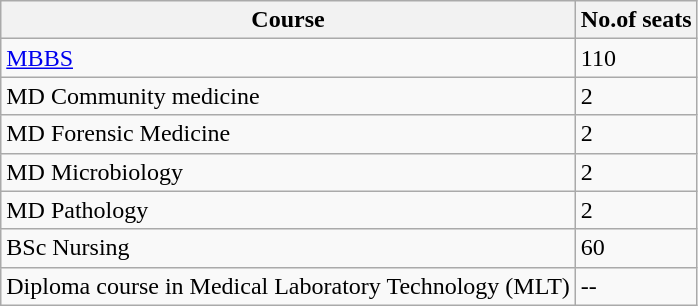<table class="wikitable">
<tr>
<th>Course</th>
<th>No.of seats</th>
</tr>
<tr>
<td><a href='#'>MBBS</a></td>
<td>110</td>
</tr>
<tr>
<td>MD Community medicine</td>
<td>2</td>
</tr>
<tr>
<td>MD Forensic Medicine</td>
<td>2</td>
</tr>
<tr>
<td>MD Microbiology</td>
<td>2</td>
</tr>
<tr>
<td>MD Pathology</td>
<td>2</td>
</tr>
<tr>
<td>BSc Nursing</td>
<td>60</td>
</tr>
<tr>
<td>Diploma course in Medical Laboratory Technology (MLT)</td>
<td>--</td>
</tr>
</table>
